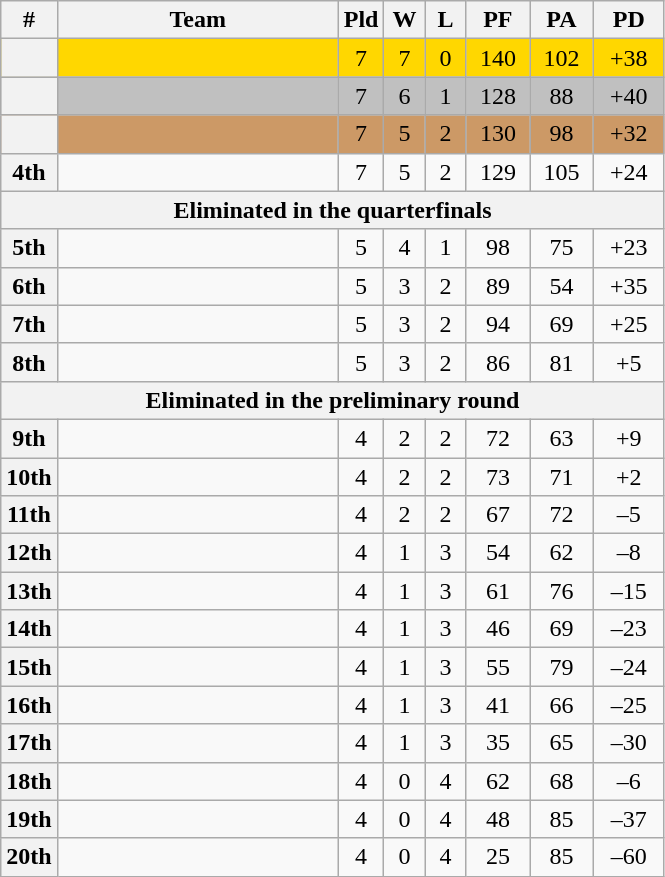<table class=wikitable style="text-align:center;">
<tr>
<th>#</th>
<th width=180px>Team</th>
<th width=20px>Pld</th>
<th width=20px>W</th>
<th width=20px>L</th>
<th width=35px>PF</th>
<th width=35px>PA</th>
<th width=40px>PD</th>
</tr>
<tr bgcolor=gold>
<th></th>
<td align=left></td>
<td>7</td>
<td>7</td>
<td>0</td>
<td>140</td>
<td>102</td>
<td>+38</td>
</tr>
<tr bgcolor=silver>
<th></th>
<td align=left></td>
<td>7</td>
<td>6</td>
<td>1</td>
<td>128</td>
<td>88</td>
<td>+40</td>
</tr>
<tr bgcolor=cc9966>
<th></th>
<td align=left></td>
<td>7</td>
<td>5</td>
<td>2</td>
<td>130</td>
<td>98</td>
<td>+32</td>
</tr>
<tr>
<th>4th</th>
<td align=left></td>
<td>7</td>
<td>5</td>
<td>2</td>
<td>129</td>
<td>105</td>
<td>+24</td>
</tr>
<tr>
<th colspan=8>Eliminated in the quarterfinals</th>
</tr>
<tr>
<th>5th</th>
<td align=left></td>
<td>5</td>
<td>4</td>
<td>1</td>
<td>98</td>
<td>75</td>
<td>+23</td>
</tr>
<tr>
<th>6th</th>
<td align=left></td>
<td>5</td>
<td>3</td>
<td>2</td>
<td>89</td>
<td>54</td>
<td>+35</td>
</tr>
<tr>
<th>7th</th>
<td align=left></td>
<td>5</td>
<td>3</td>
<td>2</td>
<td>94</td>
<td>69</td>
<td>+25</td>
</tr>
<tr>
<th>8th</th>
<td align=left></td>
<td>5</td>
<td>3</td>
<td>2</td>
<td>86</td>
<td>81</td>
<td>+5</td>
</tr>
<tr>
<th colspan=8>Eliminated in the preliminary round</th>
</tr>
<tr>
<th>9th</th>
<td align=left></td>
<td>4</td>
<td>2</td>
<td>2</td>
<td>72</td>
<td>63</td>
<td>+9</td>
</tr>
<tr>
<th>10th</th>
<td align=left></td>
<td>4</td>
<td>2</td>
<td>2</td>
<td>73</td>
<td>71</td>
<td>+2</td>
</tr>
<tr>
<th>11th</th>
<td align=left></td>
<td>4</td>
<td>2</td>
<td>2</td>
<td>67</td>
<td>72</td>
<td>–5</td>
</tr>
<tr>
<th>12th</th>
<td align=left></td>
<td>4</td>
<td>1</td>
<td>3</td>
<td>54</td>
<td>62</td>
<td>–8</td>
</tr>
<tr>
<th>13th</th>
<td align=left></td>
<td>4</td>
<td>1</td>
<td>3</td>
<td>61</td>
<td>76</td>
<td>–15</td>
</tr>
<tr>
<th>14th</th>
<td align=left></td>
<td>4</td>
<td>1</td>
<td>3</td>
<td>46</td>
<td>69</td>
<td>–23</td>
</tr>
<tr>
<th>15th</th>
<td align=left></td>
<td>4</td>
<td>1</td>
<td>3</td>
<td>55</td>
<td>79</td>
<td>–24</td>
</tr>
<tr>
<th>16th</th>
<td align=left></td>
<td>4</td>
<td>1</td>
<td>3</td>
<td>41</td>
<td>66</td>
<td>–25</td>
</tr>
<tr>
<th>17th</th>
<td align=left></td>
<td>4</td>
<td>1</td>
<td>3</td>
<td>35</td>
<td>65</td>
<td>–30</td>
</tr>
<tr>
<th>18th</th>
<td align=left></td>
<td>4</td>
<td>0</td>
<td>4</td>
<td>62</td>
<td>68</td>
<td>–6</td>
</tr>
<tr>
<th>19th</th>
<td align=left></td>
<td>4</td>
<td>0</td>
<td>4</td>
<td>48</td>
<td>85</td>
<td>–37</td>
</tr>
<tr>
<th>20th</th>
<td align=left></td>
<td>4</td>
<td>0</td>
<td>4</td>
<td>25</td>
<td>85</td>
<td>–60</td>
</tr>
</table>
